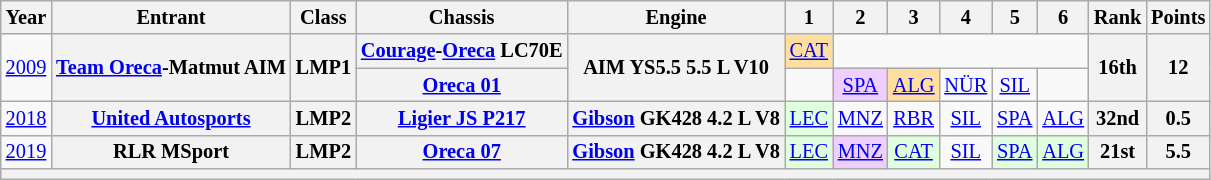<table class="wikitable" style="text-align:center; font-size:85%">
<tr>
<th>Year</th>
<th>Entrant</th>
<th>Class</th>
<th>Chassis</th>
<th>Engine</th>
<th>1</th>
<th>2</th>
<th>3</th>
<th>4</th>
<th>5</th>
<th>6</th>
<th>Rank</th>
<th>Points</th>
</tr>
<tr>
<td rowspan=2><a href='#'>2009</a></td>
<th rowspan=2 nowrap><a href='#'>Team Oreca</a>-Matmut AIM</th>
<th rowspan=2>LMP1</th>
<th nowrap><a href='#'>Courage</a>-<a href='#'>Oreca</a> LC70E</th>
<th rowspan=2 nowrap>AIM YS5.5 5.5 L V10</th>
<td style="background:#ffdf9f;"><a href='#'>CAT</a><br></td>
<td colspan=5></td>
<th rowspan=2>16th</th>
<th rowspan=2>12</th>
</tr>
<tr>
<th nowrap><a href='#'>Oreca 01</a></th>
<td></td>
<td style="background:#efcfff;"><a href='#'>SPA</a><br></td>
<td style="background:#ffdf9f;"><a href='#'>ALG</a><br></td>
<td><a href='#'>NÜR</a></td>
<td><a href='#'>SIL</a></td>
<td></td>
</tr>
<tr>
<td><a href='#'>2018</a></td>
<th nowrap><a href='#'>United Autosports</a></th>
<th>LMP2</th>
<th nowrap><a href='#'>Ligier JS P217</a></th>
<th nowrap><a href='#'>Gibson</a> GK428 4.2 L V8</th>
<td style="background:#DFFFDF;"><a href='#'>LEC</a><br></td>
<td><a href='#'>MNZ</a></td>
<td><a href='#'>RBR</a></td>
<td><a href='#'>SIL</a></td>
<td><a href='#'>SPA</a></td>
<td><a href='#'>ALG</a></td>
<th>32nd</th>
<th>0.5</th>
</tr>
<tr>
<td><a href='#'>2019</a></td>
<th nowrap>RLR MSport</th>
<th>LMP2</th>
<th nowrap><a href='#'>Oreca 07</a></th>
<th nowrap><a href='#'>Gibson</a> GK428 4.2 L V8</th>
<td style="background:#DFFFDF;"><a href='#'>LEC</a><br></td>
<td style="background:#EFCFFF;"><a href='#'>MNZ</a><br></td>
<td style="background:#DFFFDF;"><a href='#'>CAT</a><br></td>
<td><a href='#'>SIL</a></td>
<td style="background:#DFFFDF;"><a href='#'>SPA</a><br></td>
<td style="background:#DFFFDF;"><a href='#'>ALG</a><br></td>
<th>21st</th>
<th>5.5</th>
</tr>
<tr>
<th colspan="13"></th>
</tr>
</table>
